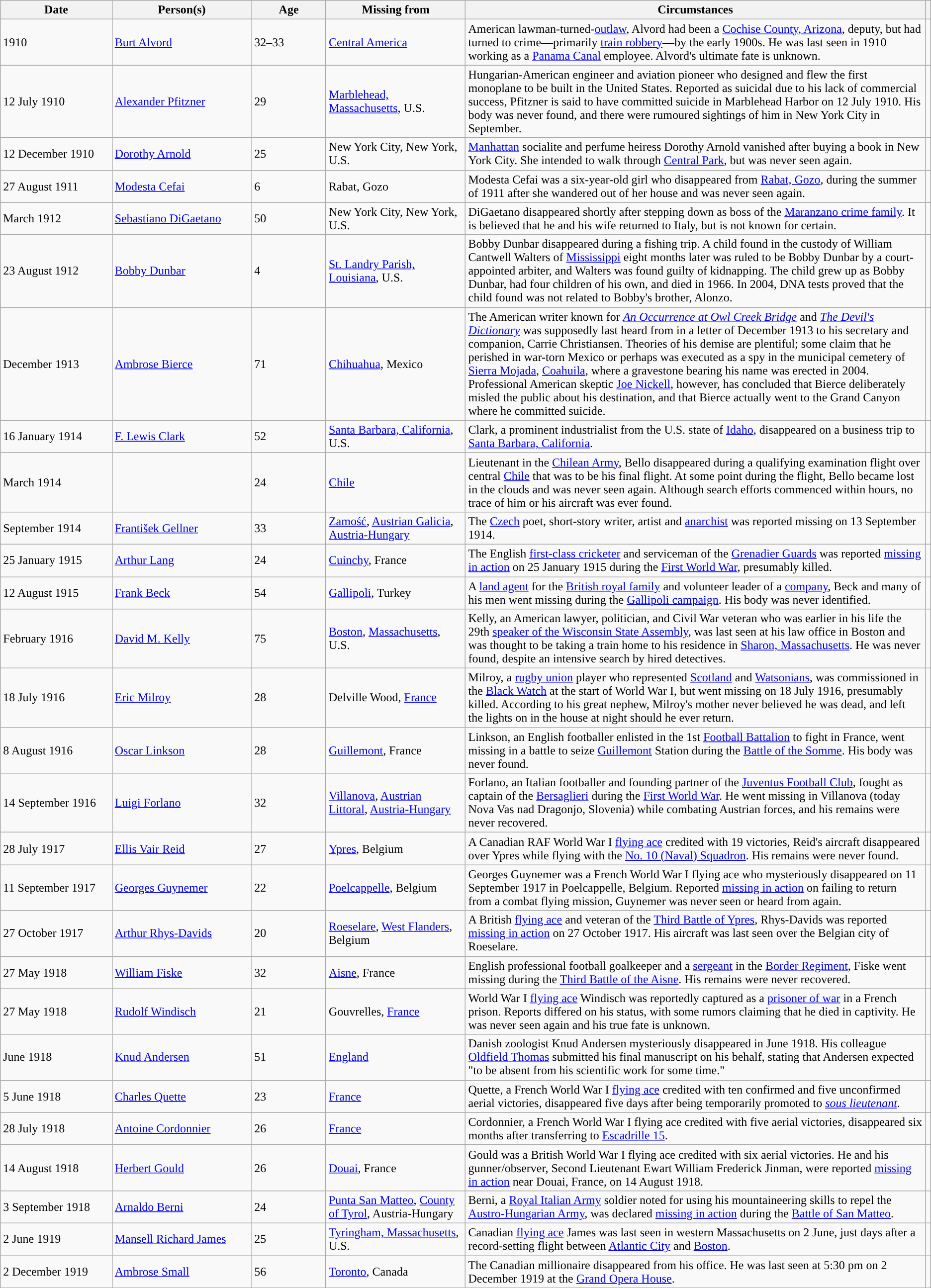<table class="wikitable sortable zebra">
<tr>
<th data-sort-type="isoDate" width="12%">Date</th>
<th data-sort-type="text" width="15%">Person(s)</th>
<th data-sort-type="text" width="8%">Age</th>
<th data-sort-type="text" width="15%">Missing from</th>
<th class="unsortable">Circumstances</th>
<th class="unsortable"></th>
</tr>
<tr>
<td data-sort-value="1910-01-01">1910</td>
<td><a href='#'>Burt Alvord</a></td>
<td data-sort-value="032">32–33</td>
<td><a href='#'>Central America</a></td>
<td>American lawman-turned-<a href='#'>outlaw</a>, Alvord had been a <a href='#'>Cochise County, Arizona</a>, deputy, but had turned to crime—primarily <a href='#'>train robbery</a>—by the early 1900s. He was last seen in 1910 working as a <a href='#'>Panama Canal</a> employee. Alvord's ultimate fate is unknown.</td>
<td style="text-align:center;"></td>
</tr>
<tr>
<td data-sort-value="1910-01-01"> 12 July 1910</td>
<td><a href='#'>Alexander Pfitzner</a></td>
<td data-sort-value="029">29</td>
<td><a href='#'>Marblehead, Massachusetts</a>, U.S.</td>
<td>Hungarian-American engineer and aviation pioneer who designed and flew the first monoplane to be built in the United States. Reported as suicidal due to his lack of commercial success, Pfitzner is said to have committed suicide in Marblehead Harbor on 12 July 1910. His body was never found, and there were rumoured sightings of him in New York City in September.</td>
<td style="text-align:center;"></td>
</tr>
<tr>
<td data-sort-value="1910-12-12">12 December 1910</td>
<td><a href='#'>Dorothy Arnold</a></td>
<td data-sort-value="025">25</td>
<td>New York City, New York, U.S.</td>
<td><a href='#'>Manhattan</a> socialite and perfume heiress Dorothy Arnold vanished after buying a book in New York City. She intended to walk through <a href='#'>Central Park</a>, but was never seen again.</td>
<td style="text-align:center;"></td>
</tr>
<tr>
<td>27 August 1911</td>
<td><a href='#'>Modesta Cefai</a></td>
<td data-sort-value="006">6</td>
<td>Rabat, Gozo</td>
<td>Modesta Cefai was a six-year-old girl who disappeared from <a href='#'>Rabat, Gozo</a>, during the summer of 1911 after she wandered out of her house and was never seen again.</td>
<td style="text-align:center;"></td>
</tr>
<tr>
<td data-sort-value="1912-03-01">March 1912</td>
<td><a href='#'>Sebastiano DiGaetano</a></td>
<td data-sort-value="050"> 50</td>
<td>New York City, New York, U.S.</td>
<td>DiGaetano disappeared shortly after stepping down as boss of the <a href='#'>Maranzano crime family</a>. It is believed that he and his wife returned to Italy, but is not known for certain.</td>
<td style="text-align:center;"></td>
</tr>
<tr>
<td data-sort-value="1912-08-23">23 August 1912</td>
<td><a href='#'>Bobby Dunbar</a></td>
<td data-sort-value="004">4</td>
<td><a href='#'>St. Landry Parish, Louisiana</a>, U.S.</td>
<td>Bobby Dunbar disappeared during a fishing trip. A child found in the custody of William Cantwell Walters of <a href='#'>Mississippi</a> eight months later was ruled to be Bobby Dunbar by a court-appointed arbiter, and Walters was found guilty of kidnapping. The child grew up as Bobby Dunbar, had four children of his own, and died in 1966. In 2004, DNA tests proved that the child found was not related to Bobby's brother, Alonzo.</td>
<td style="text-align:center;"></td>
</tr>
<tr>
<td data-sort-value="1913-12-01">December 1913</td>
<td><a href='#'>Ambrose Bierce</a></td>
<td data-sort-value="071">71</td>
<td><a href='#'>Chihuahua</a>, Mexico</td>
<td>The American writer known for <em><a href='#'>An Occurrence at Owl Creek Bridge</a></em> and <em><a href='#'>The Devil's Dictionary</a></em> was supposedly last heard from in a letter of December 1913 to his secretary and companion, Carrie Christiansen. Theories of his demise are plentiful; some claim that he perished in war-torn Mexico or perhaps was executed as a spy in the municipal cemetery of <a href='#'>Sierra Mojada</a>, <a href='#'>Coahuila</a>, where a gravestone bearing his name was erected in 2004. Professional American skeptic <a href='#'>Joe Nickell</a>, however, has concluded that Bierce deliberately misled the public about his destination, and that Bierce actually went to the Grand Canyon where he committed suicide.</td>
<td style="text-align:center;"></td>
</tr>
<tr>
<td data-sort-value="1914-01-16">16 January 1914</td>
<td><a href='#'>F. Lewis Clark</a></td>
<td data-sort-value="052">52</td>
<td><a href='#'>Santa Barbara, California</a>, U.S.</td>
<td>Clark, a prominent industrialist from the U.S. state of <a href='#'>Idaho</a>, disappeared on a business trip to <a href='#'>Santa Barbara, California</a>.</td>
<td style="text-align:center;"></td>
</tr>
<tr>
<td data-sort-value="1914-01-01"> March 1914</td>
<td></td>
<td data-sort-value="027">24</td>
<td><a href='#'>Chile</a></td>
<td>Lieutenant in the <a href='#'>Chilean Army</a>, Bello disappeared during a qualifying examination flight over central <a href='#'>Chile</a> that was to be his final flight. At some point during the flight, Bello became lost in the clouds and was never seen again. Although search efforts commenced within hours, no trace of him or his aircraft was ever found.</td>
<td style="text-align:center;"></td>
</tr>
<tr>
<td data-sort-value="1914-09-01">September 1914</td>
<td><a href='#'>František Gellner</a></td>
<td data-sort-value="033">33</td>
<td><a href='#'>Zamość</a>, <a href='#'>Austrian Galicia</a>, <a href='#'>Austria-Hungary</a></td>
<td>The <a href='#'>Czech</a> poet, short-story writer, artist and <a href='#'>anarchist</a> was reported missing on 13 September 1914.</td>
<td style="text-align:center;"></td>
</tr>
<tr>
<td>25 January 1915</td>
<td><a href='#'>Arthur Lang</a></td>
<td data-sort-value="024">24</td>
<td><a href='#'>Cuinchy</a>, France</td>
<td>The English <a href='#'>first-class cricketer</a> and serviceman of the <a href='#'>Grenadier Guards</a> was reported <a href='#'>missing in action</a> on 25 January 1915 during the <a href='#'>First World War</a>, presumably killed.</td>
<td style="text-align:center;"></td>
</tr>
<tr>
<td>12 August 1915</td>
<td><a href='#'>Frank Beck</a></td>
<td data-sort-value="054">54</td>
<td><a href='#'>Gallipoli</a>, Turkey</td>
<td>A <a href='#'>land agent</a> for the <a href='#'>British royal family</a> and volunteer leader of a <a href='#'>company</a>, Beck and many of his men went missing during the <a href='#'>Gallipoli campaign</a>. His body was never identified.</td>
<td style="text-align:center;"></td>
</tr>
<tr>
<td>February 1916</td>
<td><a href='#'>David M. Kelly</a></td>
<td data-sort-value="075">75</td>
<td><a href='#'>Boston</a>, <a href='#'>Massachusetts</a>, U.S.</td>
<td>Kelly, an American lawyer, politician, and Civil War veteran who was earlier in his life the 29th <a href='#'>speaker of the Wisconsin State Assembly</a>, was last seen at his law office in Boston and was thought to be taking a train home to his residence in <a href='#'>Sharon, Massachusetts</a>. He was never found, despite an intensive search by hired detectives.</td>
<td style="text-align:center;"></td>
</tr>
<tr>
<td>18 July 1916</td>
<td><a href='#'>Eric Milroy</a></td>
<td data-sort-value="028">28</td>
<td>Delville Wood, <a href='#'>France</a></td>
<td>Milroy, a <a href='#'>rugby union</a> player who represented <a href='#'>Scotland</a> and <a href='#'>Watsonians</a>, was commissioned in the <a href='#'>Black Watch</a> at the start of World War I, but went missing on 18 July 1916, presumably killed. According to his great nephew, Milroy's mother never believed he was dead, and left the lights on in the house at night should he ever return.</td>
<td style="text-align:center;"></td>
</tr>
<tr>
<td>8 August 1916</td>
<td><a href='#'>Oscar Linkson</a></td>
<td data-sort-value="028">28</td>
<td><a href='#'>Guillemont</a>, France</td>
<td>Linkson, an English footballer enlisted in the 1st <a href='#'>Football Battalion</a> to fight in France, went missing in a battle to seize <a href='#'>Guillemont</a> Station during the <a href='#'>Battle of the Somme</a>. His body was never found.</td>
<td style="text-align:center;"></td>
</tr>
<tr>
<td>14 September 1916</td>
<td><a href='#'>Luigi Forlano</a></td>
<td data-sort-value="032">32</td>
<td><a href='#'>Villanova</a>, <a href='#'>Austrian Littoral</a>, <a href='#'>Austria-Hungary</a></td>
<td>Forlano, an Italian footballer and founding partner of the <a href='#'>Juventus Football Club</a>, fought as captain of the <a href='#'>Bersaglieri</a> during the <a href='#'>First World War</a>. He went missing in Villanova (today Nova Vas nad Dragonjo, Slovenia) while combating Austrian forces, and his remains were never recovered.</td>
<td style="text-align:center;"></td>
</tr>
<tr>
<td>28 July 1917</td>
<td><a href='#'>Ellis Vair Reid</a></td>
<td data-sort-value="027">27</td>
<td><a href='#'>Ypres</a>, Belgium</td>
<td>A Canadian RAF World War I <a href='#'>flying ace</a> credited with 19 victories, Reid's aircraft disappeared over Ypres while flying with the <a href='#'>No. 10 (Naval) Squadron</a>. His remains were never found.</td>
<td style="text-align:center;"></td>
</tr>
<tr>
<td data-sort-value="1917-09-11">11 September 1917</td>
<td><a href='#'>Georges Guynemer</a></td>
<td data-sort-value="022">22</td>
<td><a href='#'>Poelcappelle</a>, Belgium</td>
<td>Georges Guynemer was a French World War I flying ace who mysteriously disappeared on 11 September 1917 in Poelcappelle, Belgium. Reported <a href='#'>missing in action</a> on failing to return from a combat flying mission, Guynemer was never seen or heard from again.</td>
<td style="text-align:center;"></td>
</tr>
<tr>
<td data-sort-value="1917-10-27">27 October 1917</td>
<td><a href='#'>Arthur Rhys-Davids</a></td>
<td data-sort-value="020">20</td>
<td><a href='#'>Roeselare</a>, <a href='#'>West Flanders</a>, Belgium</td>
<td>A British <a href='#'>flying ace</a> and veteran of the <a href='#'>Third Battle of Ypres</a>, Rhys-Davids was reported <a href='#'>missing in action</a> on 27 October 1917. His aircraft was last seen over the Belgian city of Roeselare.</td>
<td style="text-align:center;"></td>
</tr>
<tr>
<td>27 May 1918</td>
<td><a href='#'>William Fiske</a></td>
<td data-sort-value="032">32</td>
<td><a href='#'>Aisne</a>, France</td>
<td>English professional football goalkeeper and a <a href='#'>sergeant</a> in the <a href='#'>Border Regiment</a>, Fiske went missing during the <a href='#'>Third Battle of the Aisne</a>. His remains were never recovered.</td>
<td style="text-align:center;"></td>
</tr>
<tr>
<td>27 May 1918</td>
<td><a href='#'>Rudolf Windisch</a></td>
<td data-sort-value="021">21</td>
<td>Gouvrelles, <a href='#'>France</a></td>
<td>World War I <a href='#'>flying ace</a> Windisch was reportedly captured as a <a href='#'>prisoner of war</a> in a French prison. Reports differed on his status, with some rumors claiming that he died in captivity. He was never seen again and his true fate is unknown.</td>
<td style="text-align:center;"></td>
</tr>
<tr>
<td data-sort-value="1918-06-01">June 1918</td>
<td><a href='#'>Knud Andersen</a></td>
<td data-sort-value="051">51</td>
<td><a href='#'>England</a></td>
<td>Danish zoologist Knud Andersen mysteriously disappeared in June 1918. His colleague <a href='#'>Oldfield Thomas</a> submitted his final manuscript on his behalf, stating that Andersen expected "to be absent from his scientific work for some time."</td>
<td style="text-align:center;"></td>
</tr>
<tr>
<td>5 June 1918</td>
<td><a href='#'>Charles Quette</a></td>
<td data-sort-value="023">23</td>
<td><a href='#'>France</a></td>
<td>Quette, a French World War I <a href='#'>flying ace</a> credited with ten confirmed and five unconfirmed aerial victories, disappeared five days after being temporarily promoted to <em><a href='#'>sous lieutenant</a></em>.</td>
<td style="text-align:center;"></td>
</tr>
<tr>
<td>28 July 1918</td>
<td><a href='#'>Antoine Cordonnier</a></td>
<td data-sort-value="026">26</td>
<td><a href='#'>France</a></td>
<td>Cordonnier, a French World War I flying ace credited with five aerial victories, disappeared six months after transferring to <a href='#'>Escadrille 15</a>.</td>
<td style="text-align:center;"></td>
</tr>
<tr>
<td data-sort-value="1918-08-14">14 August 1918</td>
<td><a href='#'>Herbert Gould</a></td>
<td data-sort-value="026">26</td>
<td><a href='#'>Douai</a>, France</td>
<td>Gould was a British World War I flying ace credited with six aerial victories. He and his gunner/observer, Second Lieutenant Ewart William Frederick Jinman, were reported <a href='#'>missing in action</a> near Douai, France, on 14 August 1918.</td>
<td style="text-align:center;"></td>
</tr>
<tr>
<td>3 September 1918</td>
<td><a href='#'>Arnaldo Berni</a></td>
<td data-sort-value="024">24</td>
<td><a href='#'>Punta San Matteo</a>, <a href='#'>County of Tyrol</a>, Austria-Hungary</td>
<td>Berni, a <a href='#'>Royal Italian Army</a> soldier noted for using his mountaineering skills to repel the <a href='#'>Austro-Hungarian Army</a>, was declared <a href='#'>missing in action</a> during the <a href='#'>Battle of San Matteo</a>.</td>
<td style="text-align:center;"></td>
</tr>
<tr>
<td data-sort-value="1919-06-02">2 June 1919</td>
<td><a href='#'>Mansell Richard James</a></td>
<td data-sort-value="025">25</td>
<td><a href='#'>Tyringham, Massachusetts</a>, U.S.</td>
<td>Canadian <a href='#'>flying ace</a> James was last seen in western Massachusetts on 2 June, just days after a record-setting flight between <a href='#'>Atlantic City</a> and <a href='#'>Boston</a>.</td>
<td style="text-align:center;"></td>
</tr>
<tr>
<td data-sort-value="1919-12-02">2 December 1919</td>
<td><a href='#'>Ambrose Small</a></td>
<td data-sort-value="056">56</td>
<td><a href='#'>Toronto</a>, Canada</td>
<td>The Canadian millionaire disappeared from his office. He was last seen at 5:30 pm on 2 December 1919 at the <a href='#'>Grand Opera House</a>.</td>
<td style="text-align:center;"></td>
</tr>
<tr>
</tr>
</table>
